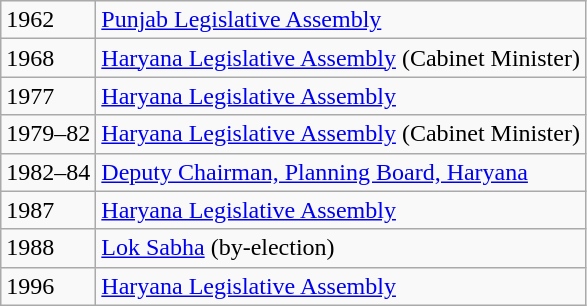<table class="wikitable">
<tr>
<td>1962</td>
<td><a href='#'>Punjab Legislative Assembly</a></td>
</tr>
<tr>
<td>1968</td>
<td><a href='#'>Haryana Legislative Assembly</a> (Cabinet Minister)</td>
</tr>
<tr>
<td>1977</td>
<td><a href='#'>Haryana Legislative Assembly</a></td>
</tr>
<tr>
<td>1979–82</td>
<td><a href='#'>Haryana Legislative Assembly</a> (Cabinet Minister)</td>
</tr>
<tr>
<td>1982–84</td>
<td><a href='#'>Deputy Chairman, Planning Board, Haryana</a></td>
</tr>
<tr>
<td>1987</td>
<td><a href='#'>Haryana Legislative Assembly</a></td>
</tr>
<tr>
<td>1988</td>
<td><a href='#'>Lok Sabha</a> (by-election)</td>
</tr>
<tr>
<td>1996</td>
<td><a href='#'>Haryana Legislative Assembly</a></td>
</tr>
</table>
